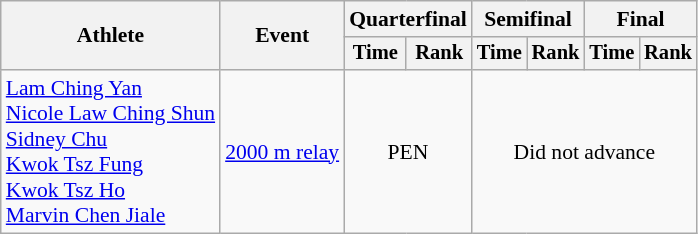<table class="wikitable" style="font-size:90%">
<tr>
<th rowspan=2>Athlete</th>
<th rowspan=2>Event</th>
<th colspan=2>Quarterfinal</th>
<th colspan=2>Semifinal</th>
<th colspan=2>Final</th>
</tr>
<tr style="font-size:95%">
<th>Time</th>
<th>Rank</th>
<th>Time</th>
<th>Rank</th>
<th>Time</th>
<th>Rank</th>
</tr>
<tr align=center>
<td align=left><a href='#'>Lam Ching Yan</a><br><a href='#'>Nicole Law Ching Shun</a><br><a href='#'>Sidney Chu</a><br><a href='#'>Kwok Tsz Fung</a><br><a href='#'>Kwok Tsz Ho</a><br><a href='#'>Marvin Chen Jiale</a><br></td>
<td align=left><a href='#'>2000 m relay</a></td>
<td colspan=2>PEN</td>
<td colspan=8>Did not advance</td>
</tr>
</table>
